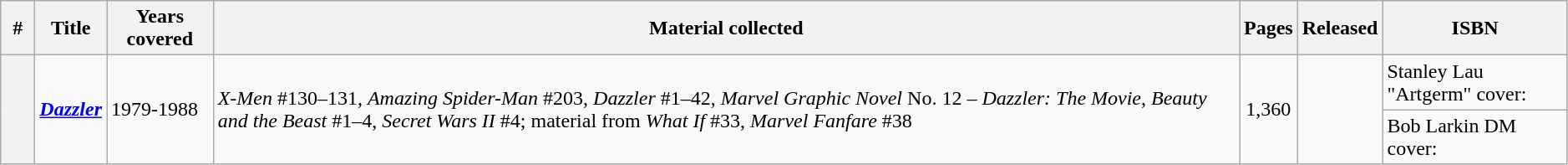<table class="wikitable sortable" width="99%">
<tr>
<th class="unsortable" width="20px">#</th>
<th>Title</th>
<th>Years covered</th>
<th class="unsortable">Material collected</th>
<th>Pages</th>
<th>Released</th>
<th class="unsortable">ISBN</th>
</tr>
<tr>
<th rowspan="2" style="background-color: light grey;"></th>
<td rowspan="2"><strong><em><a href='#'>Dazzler</a></em></strong></td>
<td rowspan="2">1979-1988</td>
<td rowspan="2"><em>X-Men</em> #130–131, <em>Amazing Spider-Man</em> #203, <em>Dazzler</em> #1–42, <em>Marvel Graphic Novel</em> No. 12 – <em>Dazzler: The Movie</em>, <em>Beauty and the Beast</em> #1–4, <em>Secret Wars II</em> #4; material from <em>What If</em> #33, <em>Marvel Fanfare</em> #38</td>
<td rowspan="2" style="text-align: center;">1,360</td>
<td rowspan="2"></td>
<td>Stanley Lau "Artgerm" cover: </td>
</tr>
<tr>
<td>Bob Larkin DM cover: </td>
</tr>
</table>
